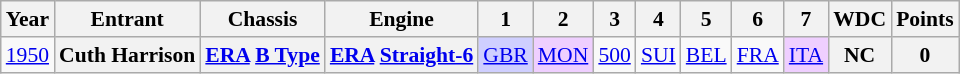<table class="wikitable" style="text-align:center; font-size:90%">
<tr>
<th>Year</th>
<th>Entrant</th>
<th>Chassis</th>
<th>Engine</th>
<th>1</th>
<th>2</th>
<th>3</th>
<th>4</th>
<th>5</th>
<th>6</th>
<th>7</th>
<th>WDC</th>
<th>Points</th>
</tr>
<tr>
<td><a href='#'>1950</a></td>
<th>Cuth Harrison</th>
<th><a href='#'>ERA</a> <a href='#'>B Type</a></th>
<th><a href='#'>ERA</a> <a href='#'>Straight-6</a></th>
<td style="background:#CFCFFF;"><a href='#'>GBR</a><br></td>
<td style="background:#EFCFFF;"><a href='#'>MON</a><br></td>
<td><a href='#'>500</a></td>
<td><a href='#'>SUI</a></td>
<td><a href='#'>BEL</a></td>
<td><a href='#'>FRA</a></td>
<td style="background:#EFCFFF;"><a href='#'>ITA</a><br></td>
<th>NC</th>
<th>0</th>
</tr>
</table>
